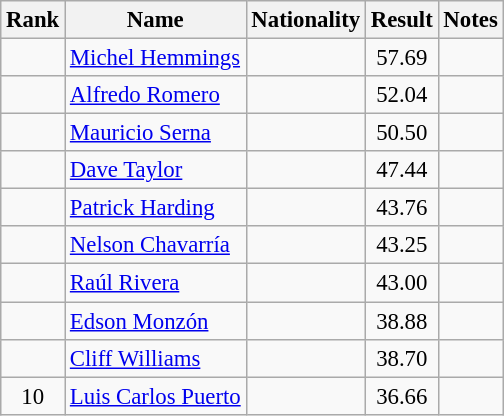<table class="wikitable sortable" style="text-align:center;font-size:95%">
<tr>
<th>Rank</th>
<th>Name</th>
<th>Nationality</th>
<th>Result</th>
<th>Notes</th>
</tr>
<tr>
<td></td>
<td align=left><a href='#'>Michel Hemmings</a></td>
<td align=left></td>
<td>57.69</td>
<td></td>
</tr>
<tr>
<td></td>
<td align=left><a href='#'>Alfredo Romero</a></td>
<td align=left></td>
<td>52.04</td>
<td></td>
</tr>
<tr>
<td></td>
<td align=left><a href='#'>Mauricio Serna</a></td>
<td align=left></td>
<td>50.50</td>
<td></td>
</tr>
<tr>
<td></td>
<td align=left><a href='#'>Dave Taylor</a></td>
<td align=left></td>
<td>47.44</td>
<td></td>
</tr>
<tr>
<td></td>
<td align=left><a href='#'>Patrick Harding</a></td>
<td align=left></td>
<td>43.76</td>
<td></td>
</tr>
<tr>
<td></td>
<td align=left><a href='#'>Nelson Chavarría</a></td>
<td align=left></td>
<td>43.25</td>
<td></td>
</tr>
<tr>
<td></td>
<td align=left><a href='#'>Raúl Rivera</a></td>
<td align=left></td>
<td>43.00</td>
<td></td>
</tr>
<tr>
<td></td>
<td align=left><a href='#'>Edson Monzón</a></td>
<td align=left></td>
<td>38.88</td>
<td></td>
</tr>
<tr>
<td></td>
<td align=left><a href='#'>Cliff Williams</a></td>
<td align=left></td>
<td>38.70</td>
<td></td>
</tr>
<tr>
<td>10</td>
<td align=left><a href='#'>Luis Carlos Puerto</a></td>
<td align=left></td>
<td>36.66</td>
<td></td>
</tr>
</table>
